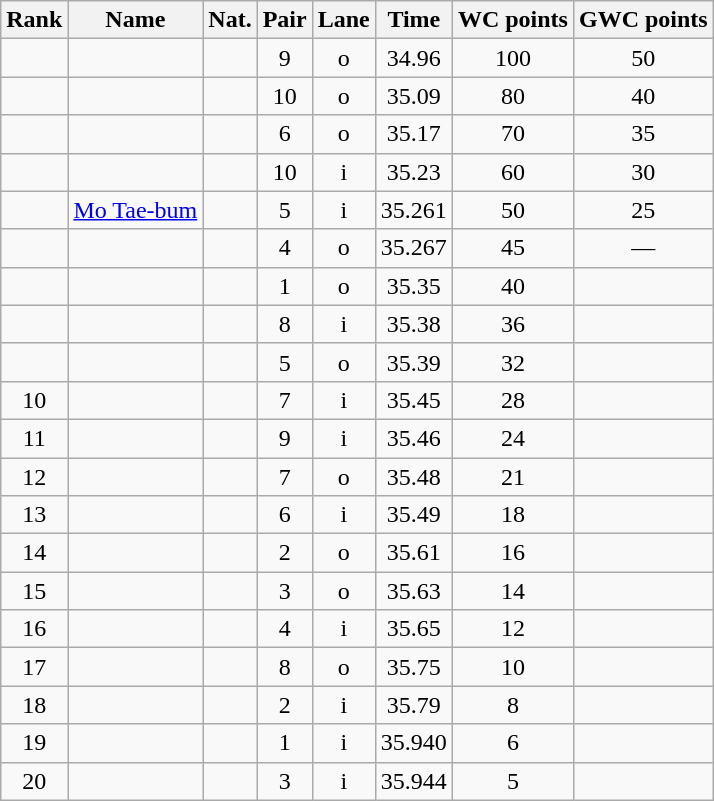<table class="wikitable sortable" style="text-align:center">
<tr>
<th>Rank</th>
<th>Name</th>
<th>Nat.</th>
<th>Pair</th>
<th>Lane</th>
<th>Time</th>
<th>WC points</th>
<th>GWC points</th>
</tr>
<tr>
<td></td>
<td align=left></td>
<td></td>
<td>9</td>
<td>o</td>
<td>34.96</td>
<td>100</td>
<td>50</td>
</tr>
<tr>
<td></td>
<td align=left></td>
<td></td>
<td>10</td>
<td>o</td>
<td>35.09</td>
<td>80</td>
<td>40</td>
</tr>
<tr>
<td></td>
<td align=left></td>
<td></td>
<td>6</td>
<td>o</td>
<td>35.17</td>
<td>70</td>
<td>35</td>
</tr>
<tr>
<td></td>
<td align=left></td>
<td></td>
<td>10</td>
<td>i</td>
<td>35.23</td>
<td>60</td>
<td>30</td>
</tr>
<tr>
<td></td>
<td align=left><a href='#'>Mo Tae-bum</a></td>
<td></td>
<td>5</td>
<td>i</td>
<td>35.261</td>
<td>50</td>
<td>25</td>
</tr>
<tr>
<td></td>
<td align=left></td>
<td></td>
<td>4</td>
<td>o</td>
<td>35.267</td>
<td>45</td>
<td>—</td>
</tr>
<tr>
<td></td>
<td align=left></td>
<td></td>
<td>1</td>
<td>o</td>
<td>35.35</td>
<td>40</td>
<td></td>
</tr>
<tr>
<td></td>
<td align=left></td>
<td></td>
<td>8</td>
<td>i</td>
<td>35.38</td>
<td>36</td>
<td></td>
</tr>
<tr>
<td></td>
<td align=left></td>
<td></td>
<td>5</td>
<td>o</td>
<td>35.39</td>
<td>32</td>
<td></td>
</tr>
<tr>
<td>10</td>
<td align=left></td>
<td></td>
<td>7</td>
<td>i</td>
<td>35.45</td>
<td>28</td>
<td></td>
</tr>
<tr>
<td>11</td>
<td align=left></td>
<td></td>
<td>9</td>
<td>i</td>
<td>35.46</td>
<td>24</td>
<td></td>
</tr>
<tr>
<td>12</td>
<td align=left></td>
<td></td>
<td>7</td>
<td>o</td>
<td>35.48</td>
<td>21</td>
<td></td>
</tr>
<tr>
<td>13</td>
<td align=left></td>
<td></td>
<td>6</td>
<td>i</td>
<td>35.49</td>
<td>18</td>
<td></td>
</tr>
<tr>
<td>14</td>
<td align=left></td>
<td></td>
<td>2</td>
<td>o</td>
<td>35.61</td>
<td>16</td>
<td></td>
</tr>
<tr>
<td>15</td>
<td align=left></td>
<td></td>
<td>3</td>
<td>o</td>
<td>35.63</td>
<td>14</td>
<td></td>
</tr>
<tr>
<td>16</td>
<td align=left></td>
<td></td>
<td>4</td>
<td>i</td>
<td>35.65</td>
<td>12</td>
<td></td>
</tr>
<tr>
<td>17</td>
<td align=left></td>
<td></td>
<td>8</td>
<td>o</td>
<td>35.75</td>
<td>10</td>
<td></td>
</tr>
<tr>
<td>18</td>
<td align=left></td>
<td></td>
<td>2</td>
<td>i</td>
<td>35.79</td>
<td>8</td>
<td></td>
</tr>
<tr>
<td>19</td>
<td align=left></td>
<td></td>
<td>1</td>
<td>i</td>
<td>35.940</td>
<td>6</td>
<td></td>
</tr>
<tr>
<td>20</td>
<td align=left></td>
<td></td>
<td>3</td>
<td>i</td>
<td>35.944</td>
<td>5</td>
<td></td>
</tr>
</table>
